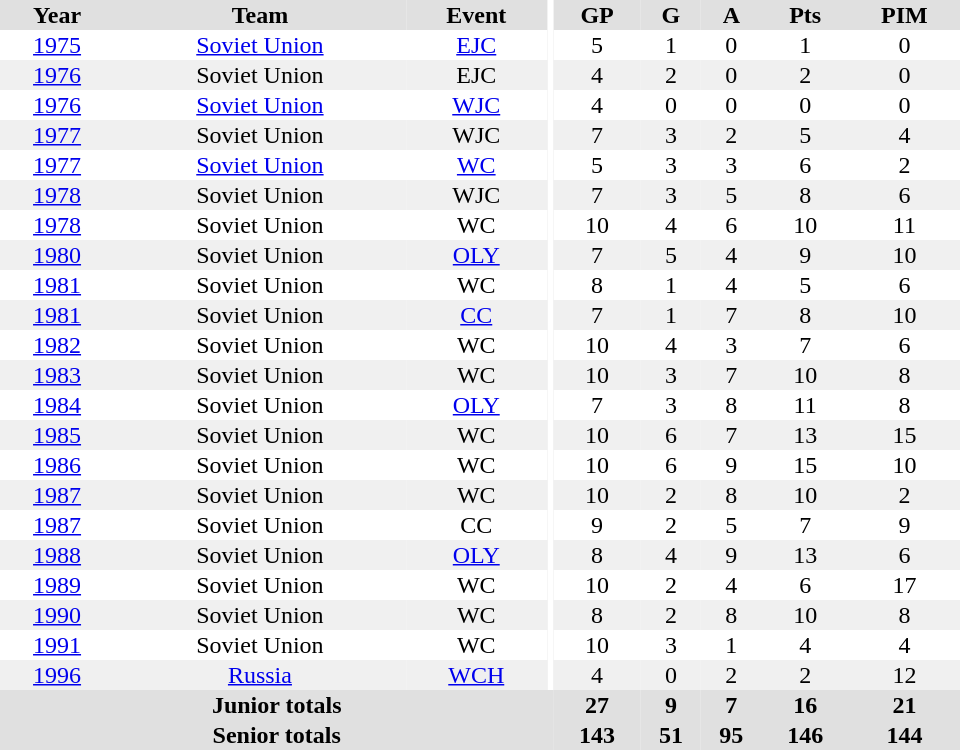<table border="0" cellpadding="1" cellspacing="0" ID="Table3" style="text-align:center; width:40em">
<tr bgcolor="#e0e0e0">
<th>Year</th>
<th>Team</th>
<th>Event</th>
<th rowspan="102" bgcolor="#ffffff"></th>
<th>GP</th>
<th>G</th>
<th>A</th>
<th>Pts</th>
<th>PIM</th>
</tr>
<tr>
<td><a href='#'>1975</a></td>
<td><a href='#'>Soviet Union</a></td>
<td><a href='#'>EJC</a></td>
<td>5</td>
<td>1</td>
<td>0</td>
<td>1</td>
<td>0</td>
</tr>
<tr bgcolor="#f0f0f0">
<td><a href='#'>1976</a></td>
<td>Soviet Union</td>
<td>EJC</td>
<td>4</td>
<td>2</td>
<td>0</td>
<td>2</td>
<td>0</td>
</tr>
<tr>
<td><a href='#'>1976</a></td>
<td><a href='#'>Soviet Union</a></td>
<td><a href='#'>WJC</a></td>
<td>4</td>
<td>0</td>
<td>0</td>
<td>0</td>
<td>0</td>
</tr>
<tr bgcolor="#f0f0f0">
<td><a href='#'>1977</a></td>
<td>Soviet Union</td>
<td>WJC</td>
<td>7</td>
<td>3</td>
<td>2</td>
<td>5</td>
<td>4</td>
</tr>
<tr>
<td><a href='#'>1977</a></td>
<td><a href='#'>Soviet Union</a></td>
<td><a href='#'>WC</a></td>
<td>5</td>
<td>3</td>
<td>3</td>
<td>6</td>
<td>2</td>
</tr>
<tr bgcolor="#f0f0f0">
<td><a href='#'>1978</a></td>
<td>Soviet Union</td>
<td>WJC</td>
<td>7</td>
<td>3</td>
<td>5</td>
<td>8</td>
<td>6</td>
</tr>
<tr>
<td><a href='#'>1978</a></td>
<td>Soviet Union</td>
<td>WC</td>
<td>10</td>
<td>4</td>
<td>6</td>
<td>10</td>
<td>11</td>
</tr>
<tr bgcolor="#f0f0f0">
<td><a href='#'>1980</a></td>
<td>Soviet Union</td>
<td><a href='#'>OLY</a></td>
<td>7</td>
<td>5</td>
<td>4</td>
<td>9</td>
<td>10</td>
</tr>
<tr>
<td><a href='#'>1981</a></td>
<td>Soviet Union</td>
<td>WC</td>
<td>8</td>
<td>1</td>
<td>4</td>
<td>5</td>
<td>6</td>
</tr>
<tr bgcolor="#f0f0f0">
<td><a href='#'>1981</a></td>
<td>Soviet Union</td>
<td><a href='#'>CC</a></td>
<td>7</td>
<td>1</td>
<td>7</td>
<td>8</td>
<td>10</td>
</tr>
<tr>
<td><a href='#'>1982</a></td>
<td>Soviet Union</td>
<td>WC</td>
<td>10</td>
<td>4</td>
<td>3</td>
<td>7</td>
<td>6</td>
</tr>
<tr bgcolor="#f0f0f0">
<td><a href='#'>1983</a></td>
<td>Soviet Union</td>
<td>WC</td>
<td>10</td>
<td>3</td>
<td>7</td>
<td>10</td>
<td>8</td>
</tr>
<tr>
<td><a href='#'>1984</a></td>
<td>Soviet Union</td>
<td><a href='#'>OLY</a></td>
<td>7</td>
<td>3</td>
<td>8</td>
<td>11</td>
<td>8</td>
</tr>
<tr bgcolor="#f0f0f0">
<td><a href='#'>1985</a></td>
<td>Soviet Union</td>
<td>WC</td>
<td>10</td>
<td>6</td>
<td>7</td>
<td>13</td>
<td>15</td>
</tr>
<tr>
<td><a href='#'>1986</a></td>
<td>Soviet Union</td>
<td>WC</td>
<td>10</td>
<td>6</td>
<td>9</td>
<td>15</td>
<td>10</td>
</tr>
<tr bgcolor="#f0f0f0">
<td><a href='#'>1987</a></td>
<td>Soviet Union</td>
<td>WC</td>
<td>10</td>
<td>2</td>
<td>8</td>
<td>10</td>
<td>2</td>
</tr>
<tr>
<td><a href='#'>1987</a></td>
<td>Soviet Union</td>
<td>CC</td>
<td>9</td>
<td>2</td>
<td>5</td>
<td>7</td>
<td>9</td>
</tr>
<tr bgcolor="#f0f0f0">
<td><a href='#'>1988</a></td>
<td>Soviet Union</td>
<td><a href='#'>OLY</a></td>
<td>8</td>
<td>4</td>
<td>9</td>
<td>13</td>
<td>6</td>
</tr>
<tr>
<td><a href='#'>1989</a></td>
<td>Soviet Union</td>
<td>WC</td>
<td>10</td>
<td>2</td>
<td>4</td>
<td>6</td>
<td>17</td>
</tr>
<tr bgcolor="#f0f0f0">
<td><a href='#'>1990</a></td>
<td>Soviet Union</td>
<td>WC</td>
<td>8</td>
<td>2</td>
<td>8</td>
<td>10</td>
<td>8</td>
</tr>
<tr>
<td><a href='#'>1991</a></td>
<td>Soviet Union</td>
<td>WC</td>
<td>10</td>
<td>3</td>
<td>1</td>
<td>4</td>
<td>4</td>
</tr>
<tr bgcolor="#f0f0f0">
<td><a href='#'>1996</a></td>
<td><a href='#'>Russia</a></td>
<td><a href='#'>WCH</a></td>
<td>4</td>
<td>0</td>
<td>2</td>
<td>2</td>
<td>12</td>
</tr>
<tr bgcolor="#e0e0e0">
<th colspan="4">Junior totals</th>
<th>27</th>
<th>9</th>
<th>7</th>
<th>16</th>
<th>21</th>
</tr>
<tr bgcolor="#e0e0e0">
<th colspan="4">Senior totals</th>
<th>143</th>
<th>51</th>
<th>95</th>
<th>146</th>
<th>144</th>
</tr>
</table>
